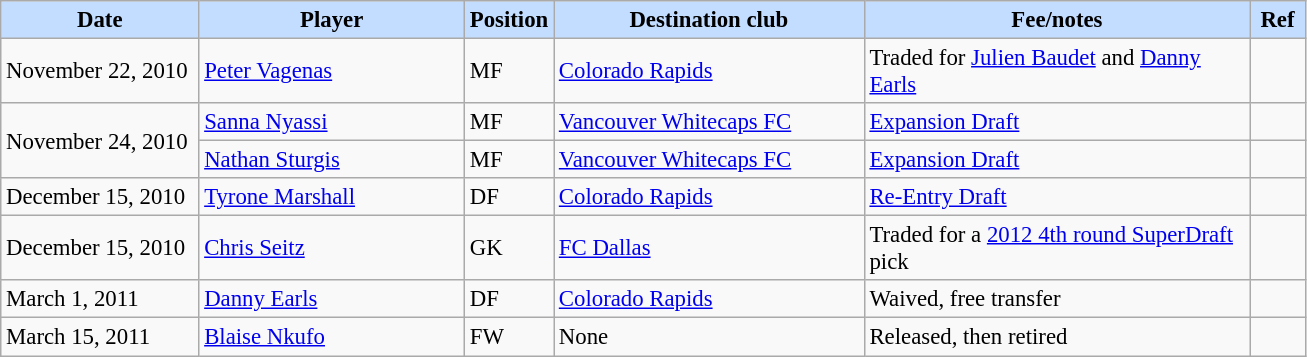<table class="wikitable" style="text-align:left; font-size:95%;">
<tr>
<th style="background:#c2ddff; width:125px;">Date</th>
<th style="background:#c2ddff; width:170px;">Player</th>
<th style="background:#c2ddff; width:50px;">Position</th>
<th style="background:#c2ddff; width:200px;">Destination club</th>
<th style="background:#c2ddff; width:250px;">Fee/notes</th>
<th style="background:#c2ddff; width:30px;">Ref</th>
</tr>
<tr>
<td>November 22, 2010</td>
<td> <a href='#'>Peter Vagenas</a></td>
<td>MF</td>
<td> <a href='#'>Colorado Rapids</a></td>
<td>Traded for <a href='#'>Julien Baudet</a> and <a href='#'>Danny Earls</a></td>
<td></td>
</tr>
<tr>
<td rowspan="2">November 24, 2010</td>
<td> <a href='#'>Sanna Nyassi</a></td>
<td>MF</td>
<td> <a href='#'>Vancouver Whitecaps FC</a></td>
<td><a href='#'>Expansion Draft</a></td>
<td></td>
</tr>
<tr>
<td> <a href='#'>Nathan Sturgis</a></td>
<td>MF</td>
<td> <a href='#'>Vancouver Whitecaps FC</a></td>
<td><a href='#'>Expansion Draft</a></td>
<td></td>
</tr>
<tr>
<td>December 15, 2010</td>
<td> <a href='#'>Tyrone Marshall</a></td>
<td>DF</td>
<td> <a href='#'>Colorado Rapids</a></td>
<td><a href='#'>Re-Entry Draft</a></td>
<td></td>
</tr>
<tr>
<td>December 15, 2010</td>
<td> <a href='#'>Chris Seitz</a></td>
<td>GK</td>
<td> <a href='#'>FC Dallas</a></td>
<td>Traded for a <a href='#'>2012 4th round SuperDraft</a> pick</td>
<td></td>
</tr>
<tr>
<td>March 1, 2011</td>
<td> <a href='#'>Danny Earls</a></td>
<td>DF</td>
<td> <a href='#'>Colorado Rapids</a></td>
<td>Waived, free transfer</td>
<td></td>
</tr>
<tr>
<td>March 15, 2011</td>
<td> <a href='#'>Blaise Nkufo</a></td>
<td>FW</td>
<td>None</td>
<td>Released, then retired</td>
<td></td>
</tr>
</table>
